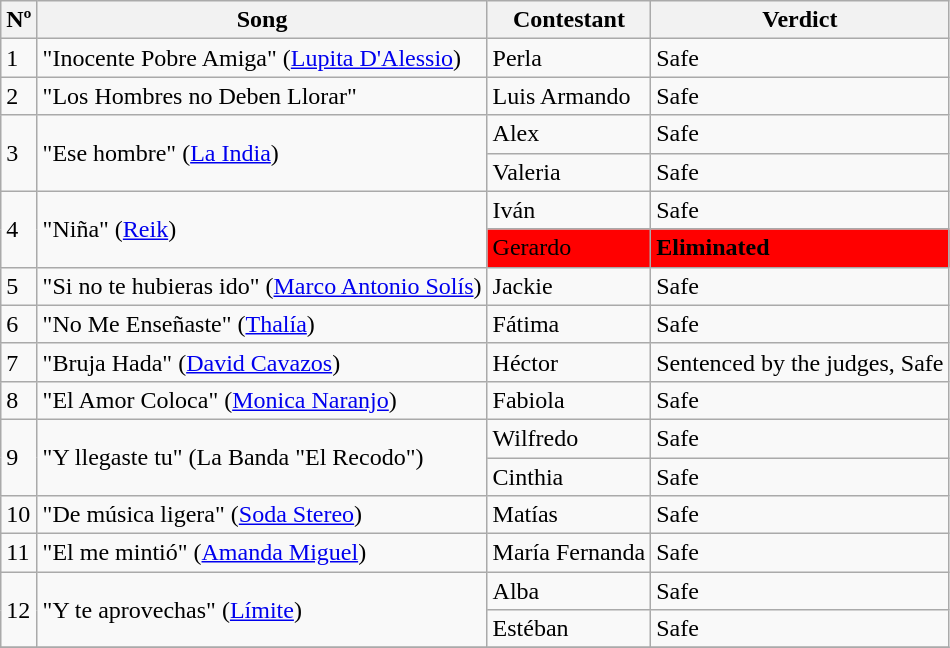<table class="wikitable sortable">
<tr>
<th>Nº</th>
<th>Song</th>
<th>Contestant</th>
<th>Verdict</th>
</tr>
<tr>
<td>1</td>
<td>"Inocente Pobre Amiga" (<a href='#'>Lupita D'Alessio</a>)</td>
<td>Perla</td>
<td>Safe</td>
</tr>
<tr>
<td>2</td>
<td>"Los Hombres no Deben Llorar"</td>
<td>Luis Armando</td>
<td>Safe</td>
</tr>
<tr>
<td rowspan=2>3</td>
<td rowspan=2>"Ese hombre" (<a href='#'>La India</a>)</td>
<td>Alex</td>
<td>Safe</td>
</tr>
<tr>
<td>Valeria</td>
<td>Safe</td>
</tr>
<tr>
<td rowspan=2>4</td>
<td rowspan=2>"Niña" (<a href='#'>Reik</a>)</td>
<td>Iván</td>
<td>Safe</td>
</tr>
<tr>
<td bgcolor="red">Gerardo</td>
<td bgcolor="red"><strong>Eliminated</strong></td>
</tr>
<tr>
<td>5</td>
<td>"Si no te hubieras ido" (<a href='#'>Marco Antonio Solís</a>)</td>
<td>Jackie</td>
<td>Safe</td>
</tr>
<tr>
<td>6</td>
<td>"No Me Enseñaste" (<a href='#'>Thalía</a>)</td>
<td>Fátima</td>
<td>Safe</td>
</tr>
<tr>
<td>7</td>
<td>"Bruja Hada" (<a href='#'>David Cavazos</a>)</td>
<td>Héctor</td>
<td>Sentenced by the judges, Safe</td>
</tr>
<tr>
<td>8</td>
<td>"El Amor Coloca" (<a href='#'>Monica Naranjo</a>)</td>
<td>Fabiola</td>
<td>Safe</td>
</tr>
<tr>
<td rowspan=2>9</td>
<td rowspan=2>"Y llegaste tu" (La Banda "El Recodo")</td>
<td>Wilfredo</td>
<td>Safe</td>
</tr>
<tr>
<td>Cinthia</td>
<td>Safe</td>
</tr>
<tr>
<td>10</td>
<td>"De música ligera" (<a href='#'>Soda Stereo</a>)</td>
<td>Matías</td>
<td>Safe</td>
</tr>
<tr>
<td>11</td>
<td>"El me mintió" (<a href='#'>Amanda Miguel</a>)</td>
<td>María Fernanda</td>
<td>Safe</td>
</tr>
<tr>
<td rowspan=2>12</td>
<td rowspan=2>"Y te aprovechas" (<a href='#'>Límite</a>)</td>
<td>Alba</td>
<td>Safe</td>
</tr>
<tr>
<td>Estéban</td>
<td>Safe</td>
</tr>
<tr>
</tr>
</table>
